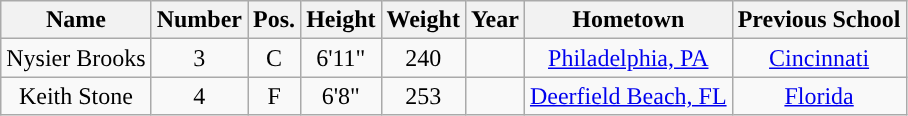<table class="wikitable sortable" border="1" style="text-align:center;">
<tr align=center>
<th>Name</th>
<th>Number</th>
<th>Pos.</th>
<th>Height</th>
<th>Weight</th>
<th>Year</th>
<th>Hometown</th>
<th>Previous School</th>
</tr>
<tr>
<td>Nysier Brooks</td>
<td>3</td>
<td>C</td>
<td>6'11"</td>
<td>240</td>
<td></td>
<td><a href='#'>Philadelphia, PA</a></td>
<td><a href='#'>Cincinnati</a></td>
</tr>
<tr>
<td>Keith Stone</td>
<td>4</td>
<td>F</td>
<td>6'8"</td>
<td>253</td>
<td></td>
<td><a href='#'>Deerfield Beach, FL</a></td>
<td><a href='#'>Florida</a></td>
</tr>
</table>
